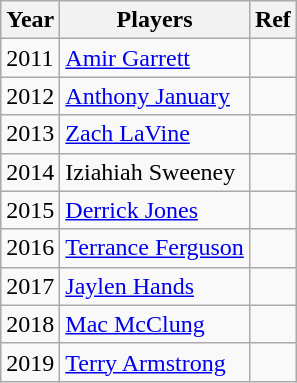<table class="wikitable">
<tr>
<th>Year</th>
<th>Players</th>
<th>Ref</th>
</tr>
<tr>
<td>2011</td>
<td><a href='#'>Amir Garrett</a></td>
<td></td>
</tr>
<tr>
<td>2012</td>
<td><a href='#'>Anthony January</a></td>
<td></td>
</tr>
<tr>
<td>2013</td>
<td><a href='#'>Zach LaVine</a></td>
<td></td>
</tr>
<tr>
<td>2014</td>
<td>Iziahiah Sweeney</td>
<td></td>
</tr>
<tr>
<td>2015</td>
<td><a href='#'>Derrick Jones</a></td>
<td></td>
</tr>
<tr>
<td>2016</td>
<td><a href='#'>Terrance Ferguson</a></td>
<td></td>
</tr>
<tr>
<td>2017</td>
<td><a href='#'>Jaylen Hands</a></td>
<td></td>
</tr>
<tr>
<td>2018</td>
<td><a href='#'>Mac McClung</a></td>
<td></td>
</tr>
<tr>
<td>2019</td>
<td><a href='#'>Terry Armstrong</a></td>
<td></td>
</tr>
</table>
